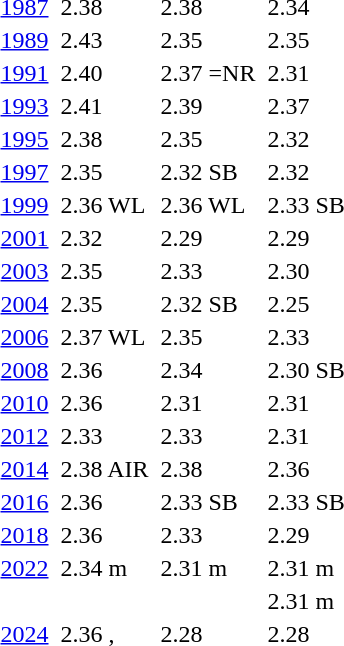<table>
<tr valign="top">
<td><a href='#'>1987</a><br></td>
<td></td>
<td>2.38 </td>
<td></td>
<td>2.38 </td>
<td></td>
<td>2.34</td>
</tr>
<tr valign="top">
<td><a href='#'>1989</a><br></td>
<td></td>
<td>2.43 </td>
<td></td>
<td>2.35</td>
<td></td>
<td>2.35</td>
</tr>
<tr valign="top">
<td><a href='#'>1991</a><br></td>
<td></td>
<td>2.40 </td>
<td></td>
<td>2.37 =NR</td>
<td></td>
<td>2.31</td>
</tr>
<tr valign="top">
<td><a href='#'>1993</a><br></td>
<td></td>
<td>2.41</td>
<td></td>
<td>2.39</td>
<td></td>
<td>2.37 </td>
</tr>
<tr valign="top">
<td><a href='#'>1995</a><br></td>
<td></td>
<td>2.38</td>
<td></td>
<td>2.35 </td>
<td></td>
<td>2.32 </td>
</tr>
<tr valign="top">
<td><a href='#'>1997</a><br></td>
<td></td>
<td>2.35</td>
<td></td>
<td>2.32 SB</td>
<td></td>
<td>2.32</td>
</tr>
<tr valign="top">
<td><a href='#'>1999</a><br></td>
<td></td>
<td>2.36  WL</td>
<td></td>
<td>2.36  WL</td>
<td></td>
<td>2.33  SB</td>
</tr>
<tr valign="top">
<td><a href='#'>2001</a><br></td>
<td></td>
<td>2.32</td>
<td></td>
<td>2.29</td>
<td></td>
<td>2.29</td>
</tr>
<tr valign="top">
<td><a href='#'>2003</a><br></td>
<td></td>
<td>2.35</td>
<td></td>
<td>2.33</td>
<td></td>
<td>2.30  </td>
</tr>
<tr valign="top">
<td><a href='#'>2004</a><br></td>
<td></td>
<td>2.35</td>
<td></td>
<td>2.32 SB</td>
<td></td>
<td>2.25</td>
</tr>
<tr valign="top">
<td><a href='#'>2006</a><br></td>
<td></td>
<td>2.37 WL</td>
<td></td>
<td>2.35</td>
<td></td>
<td>2.33</td>
</tr>
<tr valign="top">
<td><a href='#'>2008</a><br></td>
<td></td>
<td>2.36</td>
<td></td>
<td>2.34</td>
<td></td>
<td>2.30 SB</td>
</tr>
<tr valign="top">
<td><a href='#'>2010</a><br></td>
<td></td>
<td>2.36</td>
<td></td>
<td>2.31</td>
<td></td>
<td>2.31</td>
</tr>
<tr valign="top">
<td><a href='#'>2012</a><br></td>
<td></td>
<td>2.33 </td>
<td></td>
<td>2.33</td>
<td></td>
<td>2.31</td>
</tr>
<tr valign="top">
<td><a href='#'>2014</a><br></td>
<td></td>
<td>2.38 AIR</td>
<td></td>
<td>2.38</td>
<td></td>
<td>2.36 </td>
</tr>
<tr valign="top">
<td><a href='#'>2016</a><br></td>
<td></td>
<td>2.36</td>
<td></td>
<td>2.33 SB</td>
<td></td>
<td>2.33 SB</td>
</tr>
<tr valign="top">
<td><a href='#'>2018</a><br></td>
<td></td>
<td>2.36</td>
<td></td>
<td>2.33</td>
<td></td>
<td>2.29</td>
</tr>
<tr valign="top">
<td rowspan=2><a href='#'>2022</a><br></td>
<td rowspan=2></td>
<td rowspan=2>2.34 m</td>
<td rowspan=2></td>
<td rowspan=2>2.31 m </td>
<td></td>
<td>2.31 m </td>
</tr>
<tr>
<td></td>
<td>2.31 m </td>
</tr>
<tr valign="top">
<td><a href='#'>2024</a><br></td>
<td></td>
<td>2.36 , </td>
<td></td>
<td>2.28</td>
<td></td>
<td>2.28</td>
</tr>
</table>
